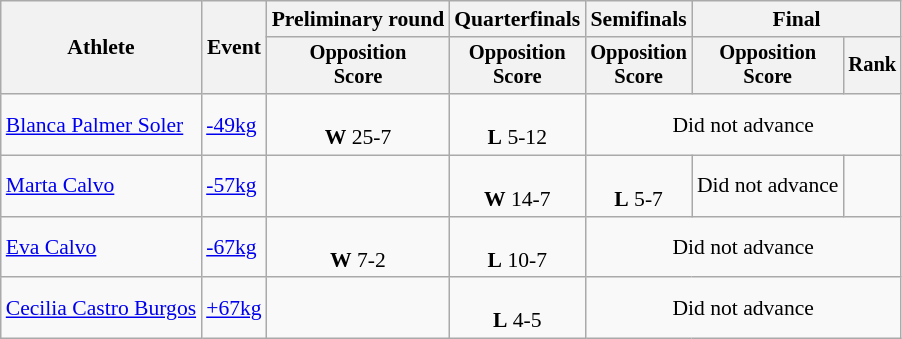<table class=wikitable style="font-size:90%">
<tr>
<th rowspan="2">Athlete</th>
<th rowspan="2">Event</th>
<th>Preliminary round</th>
<th>Quarterfinals</th>
<th>Semifinals</th>
<th colspan=2>Final</th>
</tr>
<tr style="font-size:95%">
<th>Opposition<br>Score</th>
<th>Opposition<br>Score</th>
<th>Opposition<br>Score</th>
<th>Opposition<br>Score</th>
<th>Rank</th>
</tr>
<tr align=center>
<td align=left><a href='#'>Blanca Palmer Soler</a></td>
<td align=left><a href='#'>-49kg</a></td>
<td><br><strong>W</strong> 25-7</td>
<td><br><strong>L</strong> 5-12</td>
<td colspan=3>Did not advance</td>
</tr>
<tr align=center>
<td align=left><a href='#'>Marta Calvo</a></td>
<td align=left><a href='#'>-57kg</a></td>
<td></td>
<td><br><strong>W</strong> 14-7</td>
<td><br><strong>L</strong> 5-7</td>
<td>Did not advance</td>
<td></td>
</tr>
<tr align=center>
<td align=left><a href='#'>Eva Calvo</a></td>
<td align=left><a href='#'>-67kg</a></td>
<td><br><strong>W</strong> 7-2</td>
<td><br><strong>L</strong> 10-7</td>
<td colspan=3>Did not advance</td>
</tr>
<tr align=center>
<td align=left><a href='#'>Cecilia Castro Burgos</a></td>
<td align=left><a href='#'>+67kg</a></td>
<td></td>
<td><br><strong>L</strong> 4-5</td>
<td colspan=3>Did not advance</td>
</tr>
</table>
